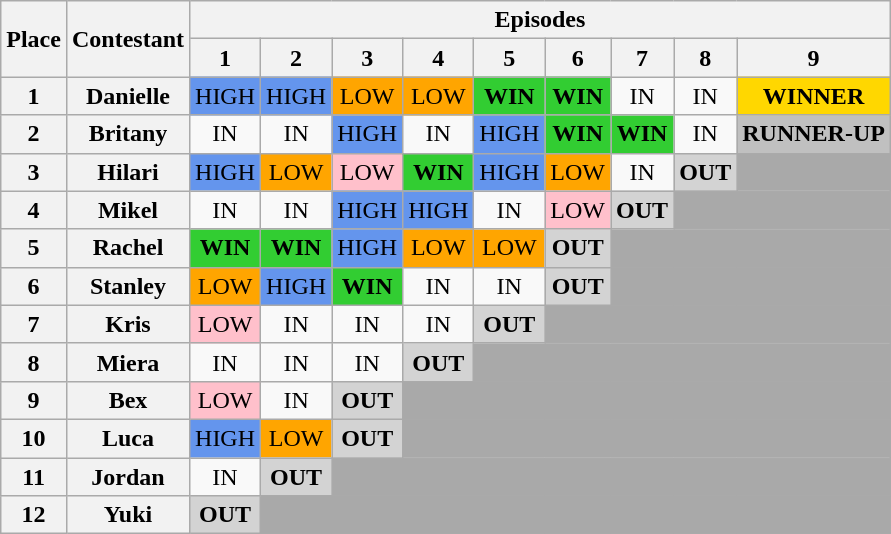<table class="wikitable" style="text-align:center">
<tr>
<th rowspan="2">Place</th>
<th rowspan="2">Contestant</th>
<th colspan="9">Episodes</th>
</tr>
<tr>
<th>1</th>
<th>2</th>
<th>3</th>
<th>4</th>
<th>5</th>
<th>6</th>
<th>7</th>
<th>8</th>
<th>9</th>
</tr>
<tr>
<th>1</th>
<th>Danielle</th>
<td bgcolor="cornflowerblue">HIGH</td>
<td bgcolor="cornflowerblue">HIGH</td>
<td bgcolor="orange">LOW</td>
<td bgcolor="orange">LOW</td>
<td bgcolor="limegreen"><strong>WIN</strong></td>
<td bgcolor="limegreen"><strong>WIN</strong></td>
<td>IN</td>
<td>IN</td>
<td bgcolor="gold"><strong>WINNER</strong></td>
</tr>
<tr>
<th>2</th>
<th>Britany</th>
<td>IN</td>
<td>IN</td>
<td bgcolor="cornflowerblue">HIGH</td>
<td>IN</td>
<td bgcolor="cornflowerblue">HIGH</td>
<td bgcolor="limegreen"><strong>WIN</strong></td>
<td bgcolor="limegreen"><strong>WIN</strong></td>
<td>IN</td>
<td bgcolor="silver"><strong>RUNNER-UP</strong></td>
</tr>
<tr>
<th>3</th>
<th>Hilari</th>
<td bgcolor="cornflowerblue">HIGH</td>
<td bgcolor="orange">LOW</td>
<td bgcolor="pink">LOW</td>
<td bgcolor="limegreen"><strong>WIN</strong></td>
<td bgcolor="cornflowerblue">HIGH</td>
<td bgcolor="orange">LOW</td>
<td>IN</td>
<td bgcolor="lightgrey"><strong>OUT</strong></td>
<td colspan=1 bgcolor="darkgrey"></td>
</tr>
<tr>
<th>4</th>
<th>Mikel</th>
<td>IN</td>
<td>IN</td>
<td bgcolor="cornflowerblue">HIGH</td>
<td bgcolor="cornflowerblue">HIGH</td>
<td>IN</td>
<td bgcolor="pink">LOW</td>
<td bgcolor="lightgrey"><strong>OUT</strong></td>
<td colspan=2 bgcolor="darkgrey"></td>
</tr>
<tr>
<th>5</th>
<th>Rachel</th>
<td bgcolor="limegreen"><strong>WIN</strong></td>
<td bgcolor="limegreen"><strong>WIN</strong></td>
<td bgcolor="cornflowerblue">HIGH</td>
<td bgcolor="orange">LOW</td>
<td bgcolor="orange">LOW</td>
<td bgcolor="lightgrey"><strong>OUT</strong></td>
<td colspan=3 bgcolor="darkgrey"></td>
</tr>
<tr>
<th>6</th>
<th>Stanley</th>
<td bgcolor="orange">LOW</td>
<td bgcolor="cornflowerblue">HIGH</td>
<td bgcolor="limegreen"><strong>WIN</strong></td>
<td>IN</td>
<td>IN</td>
<td bgcolor="lightgrey"><strong>OUT</strong></td>
<td colspan=3 bgcolor="darkgrey"></td>
</tr>
<tr>
<th>7</th>
<th>Kris</th>
<td bgcolor="pink">LOW</td>
<td>IN</td>
<td>IN</td>
<td>IN</td>
<td bgcolor="lightgrey"><strong>OUT</strong></td>
<td colspan=4 bgcolor="darkgrey"></td>
</tr>
<tr>
<th>8</th>
<th>Miera</th>
<td>IN</td>
<td>IN</td>
<td>IN</td>
<td bgcolor="lightgrey"><strong>OUT</strong></td>
<td colspan=5 bgcolor="darkgrey"></td>
</tr>
<tr>
<th>9</th>
<th>Bex</th>
<td bgcolor="pink">LOW</td>
<td>IN</td>
<td bgcolor="lightgrey"><strong>OUT</strong></td>
<td colspan=6 bgcolor="darkgrey"></td>
</tr>
<tr>
<th>10</th>
<th>Luca</th>
<td bgcolor="cornflowerblue">HIGH</td>
<td bgcolor="orange">LOW</td>
<td bgcolor="lightgrey"><strong>OUT</strong></td>
<td colspan=6 bgcolor="darkgrey"></td>
</tr>
<tr>
<th>11</th>
<th>Jordan</th>
<td>IN</td>
<td bgcolor="lightgrey"><strong>OUT</strong></td>
<td colspan=7 bgcolor="darkgrey"></td>
</tr>
<tr>
<th>12</th>
<th>Yuki</th>
<td bgcolor="lightgrey"><strong>OUT</strong></td>
<td colspan=8 bgcolor="darkgrey"></td>
</tr>
</table>
